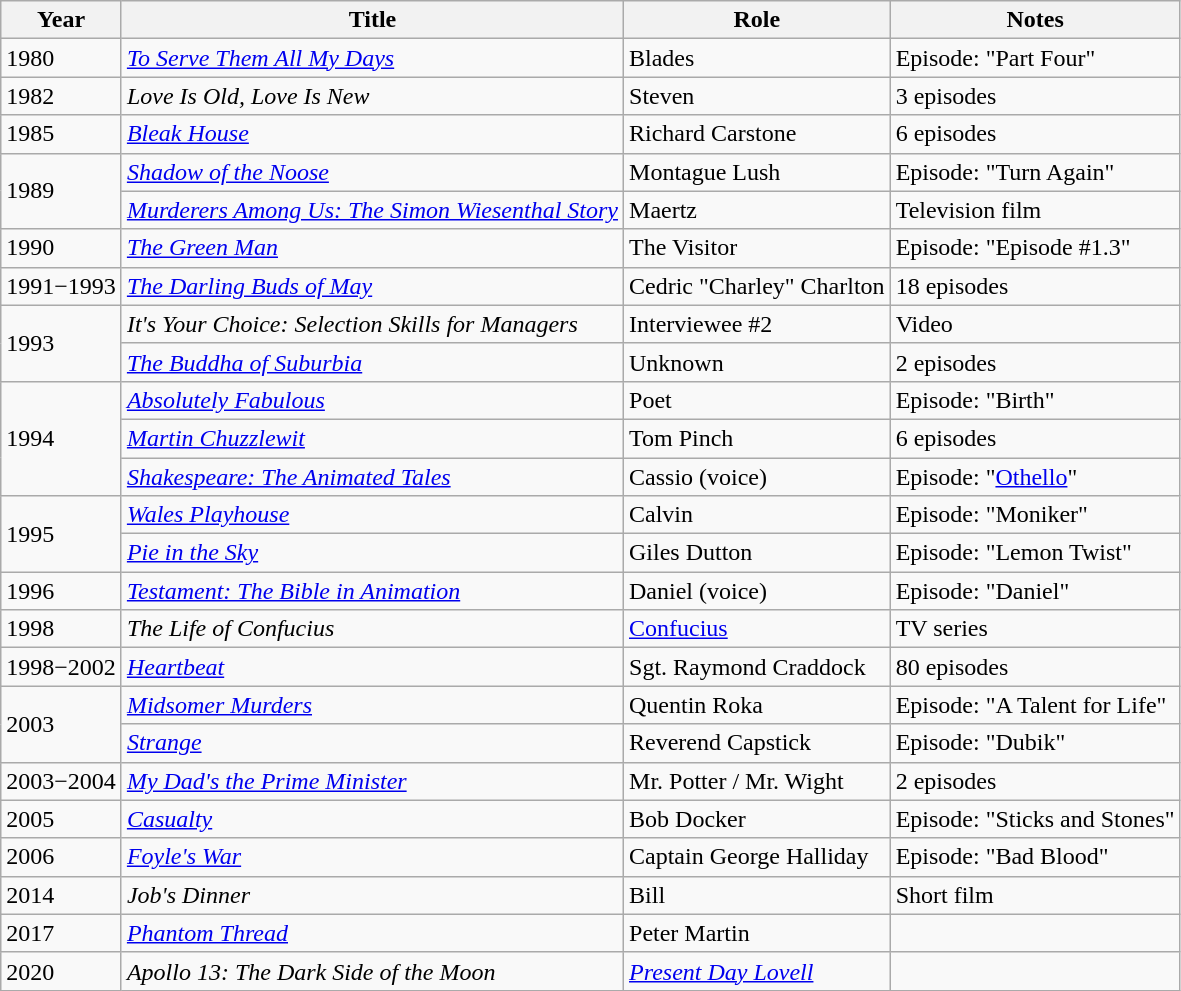<table class="wikitable">
<tr>
<th>Year</th>
<th>Title</th>
<th>Role</th>
<th>Notes</th>
</tr>
<tr>
<td>1980</td>
<td><a href='#'><em>To Serve Them All My Days</em></a></td>
<td>Blades</td>
<td>Episode: "Part Four"</td>
</tr>
<tr>
<td>1982</td>
<td><em>Love Is Old, Love Is New</em></td>
<td>Steven</td>
<td>3 episodes</td>
</tr>
<tr>
<td>1985</td>
<td><a href='#'><em>Bleak House</em></a></td>
<td>Richard Carstone</td>
<td>6 episodes</td>
</tr>
<tr>
<td rowspan="2">1989</td>
<td><em><a href='#'>Shadow of the Noose</a></em></td>
<td>Montague Lush</td>
<td>Episode: "Turn Again"</td>
</tr>
<tr>
<td><em><a href='#'>Murderers Among Us: The Simon Wiesenthal Story</a></em></td>
<td>Maertz</td>
<td>Television film</td>
</tr>
<tr>
<td>1990</td>
<td><a href='#'><em>The Green Man</em></a></td>
<td>The Visitor</td>
<td>Episode: "Episode #1.3"</td>
</tr>
<tr>
<td>1991−1993</td>
<td><a href='#'><em>The Darling Buds of May</em></a></td>
<td>Cedric "Charley" Charlton</td>
<td>18 episodes</td>
</tr>
<tr>
<td rowspan="2">1993</td>
<td><em>It's Your Choice: Selection Skills for Managers</em></td>
<td>Interviewee #2</td>
<td>Video</td>
</tr>
<tr>
<td><a href='#'><em>The Buddha of Suburbia</em></a></td>
<td>Unknown</td>
<td>2 episodes</td>
</tr>
<tr>
<td rowspan="3">1994</td>
<td><em><a href='#'>Absolutely Fabulous</a></em></td>
<td>Poet</td>
<td>Episode: "Birth"</td>
</tr>
<tr>
<td><a href='#'><em>Martin Chuzzlewit</em></a></td>
<td>Tom Pinch</td>
<td>6 episodes</td>
</tr>
<tr>
<td><em><a href='#'>Shakespeare: The Animated Tales</a></em></td>
<td>Cassio (voice)</td>
<td>Episode: "<a href='#'>Othello</a>"</td>
</tr>
<tr>
<td rowspan="2">1995</td>
<td><em><a href='#'>Wales Playhouse</a></em></td>
<td>Calvin</td>
<td>Episode: "Moniker"</td>
</tr>
<tr>
<td><a href='#'><em>Pie in the Sky</em></a></td>
<td>Giles Dutton</td>
<td>Episode: "Lemon Twist"</td>
</tr>
<tr>
<td>1996</td>
<td><em><a href='#'>Testament: The Bible in Animation</a></em></td>
<td>Daniel (voice)</td>
<td>Episode: "Daniel"</td>
</tr>
<tr>
<td>1998</td>
<td><em>The Life of Confucius</em></td>
<td><a href='#'>Confucius</a></td>
<td>TV series</td>
</tr>
<tr>
<td>1998−2002</td>
<td><a href='#'><em>Heartbeat</em></a></td>
<td>Sgt. Raymond Craddock</td>
<td>80 episodes</td>
</tr>
<tr>
<td rowspan="2">2003</td>
<td><em><a href='#'>Midsomer Murders</a></em></td>
<td>Quentin Roka</td>
<td>Episode: "A Talent for Life"</td>
</tr>
<tr>
<td><a href='#'><em>Strange</em></a></td>
<td>Reverend Capstick</td>
<td>Episode: "Dubik"</td>
</tr>
<tr>
<td>2003−2004</td>
<td><em><a href='#'>My Dad's the Prime Minister</a></em></td>
<td>Mr. Potter / Mr. Wight</td>
<td>2 episodes</td>
</tr>
<tr>
<td>2005</td>
<td><a href='#'><em>Casualty</em></a></td>
<td>Bob Docker</td>
<td>Episode: "Sticks and Stones"</td>
</tr>
<tr>
<td>2006</td>
<td><em><a href='#'>Foyle's War</a></em></td>
<td>Captain George Halliday</td>
<td>Episode: "Bad Blood"</td>
</tr>
<tr>
<td>2014</td>
<td><em>Job's Dinner</em></td>
<td>Bill</td>
<td>Short film</td>
</tr>
<tr>
<td>2017</td>
<td><em><a href='#'>Phantom Thread</a></em></td>
<td>Peter Martin</td>
<td></td>
</tr>
<tr>
<td>2020</td>
<td><em>Apollo 13: The Dark Side of the Moon</em></td>
<td><em><a href='#'>Present Day Lovell</a></em></td>
<td></td>
</tr>
</table>
